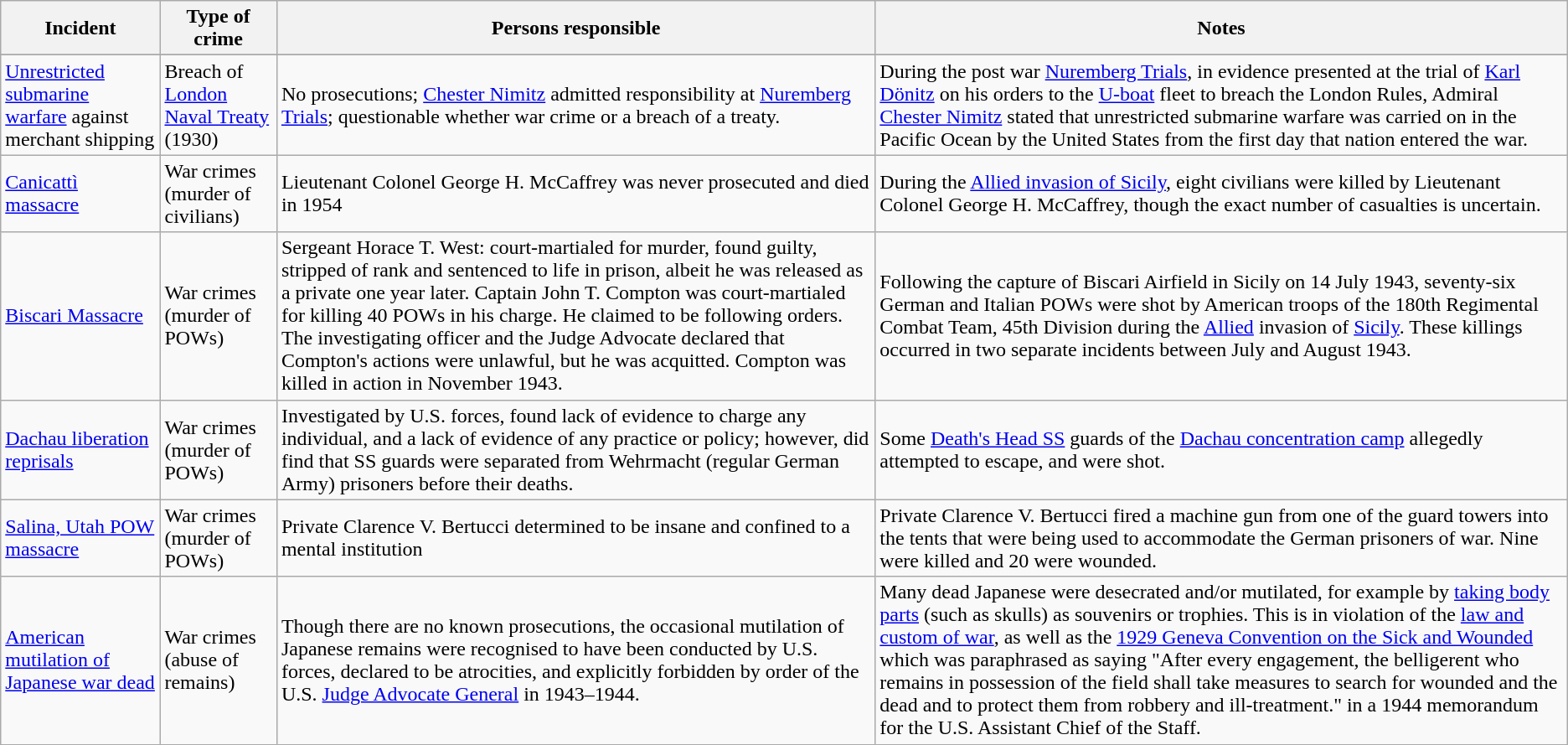<table class="wikitable">
<tr>
<th>Incident</th>
<th>Type of crime</th>
<th>Persons responsible</th>
<th>Notes</th>
</tr>
<tr>
</tr>
<tr>
<td><a href='#'>Unrestricted submarine warfare</a> against merchant shipping</td>
<td>Breach of <a href='#'>London Naval Treaty</a> (1930)</td>
<td>No prosecutions; <a href='#'>Chester Nimitz</a> admitted responsibility at <a href='#'>Nuremberg Trials</a>; questionable whether war crime or a breach of a treaty.</td>
<td>During the post war <a href='#'>Nuremberg Trials</a>, in evidence presented at the trial of <a href='#'>Karl Dönitz</a> on his orders to the <a href='#'>U-boat</a> fleet to breach the London Rules, Admiral <a href='#'>Chester Nimitz</a> stated that unrestricted submarine warfare was carried on in the Pacific Ocean by the United States from the first day that nation entered the war.</td>
</tr>
<tr>
<td><a href='#'>Canicattì massacre</a></td>
<td>War crimes (murder of civilians)</td>
<td>Lieutenant Colonel George H. McCaffrey was never prosecuted and died in 1954</td>
<td>During the <a href='#'>Allied invasion of Sicily</a>, eight civilians were killed by Lieutenant Colonel George H. McCaffrey, though the exact number of casualties is uncertain.</td>
</tr>
<tr>
<td><a href='#'>Biscari Massacre</a></td>
<td>War crimes (murder of POWs)</td>
<td>Sergeant Horace T. West: court-martialed for murder, found guilty, stripped of rank and sentenced to life in prison, albeit he was released as a private one year later. Captain John T. Compton was court-martialed for killing 40 POWs in his charge. He claimed to be following orders. The investigating officer and the Judge Advocate declared that Compton's actions were unlawful, but he was acquitted. Compton was killed in action in November 1943.</td>
<td>Following the capture of Biscari Airfield in Sicily on 14 July 1943, seventy-six German and Italian POWs were shot by American troops of the 180th Regimental Combat Team, 45th Division during the <a href='#'>Allied</a> invasion of <a href='#'>Sicily</a>. These killings occurred in two separate incidents between July and August 1943.</td>
</tr>
<tr>
<td><a href='#'>Dachau liberation reprisals</a></td>
<td>War crimes (murder of POWs)</td>
<td>Investigated by U.S. forces, found lack of evidence to charge any individual, and a lack of evidence of any practice or policy; however, did find that SS guards were separated from Wehrmacht (regular German Army) prisoners before their deaths.</td>
<td>Some <a href='#'>Death's Head SS</a> guards of the <a href='#'>Dachau concentration camp</a> allegedly attempted to escape, and were shot.</td>
</tr>
<tr>
<td><a href='#'>Salina, Utah POW massacre</a></td>
<td>War crimes (murder of POWs)</td>
<td>Private Clarence V. Bertucci determined to be insane and confined to a mental institution</td>
<td>Private Clarence V. Bertucci fired a machine gun from one of the guard towers into the tents that were being used to accommodate the German prisoners of war. Nine were killed and 20 were wounded.</td>
</tr>
<tr>
<td><a href='#'>American mutilation of Japanese war dead</a></td>
<td>War crimes (abuse of remains)</td>
<td>Though there are no known prosecutions, the occasional mutilation of Japanese remains were recognised to have been conducted by U.S. forces, declared to be atrocities, and explicitly forbidden by order of the U.S. <a href='#'>Judge Advocate General</a> in 1943–1944.</td>
<td>Many dead Japanese were desecrated and/or mutilated, for example by <a href='#'>taking body parts</a> (such as skulls) as souvenirs or trophies. This is in violation of the <a href='#'>law and custom of war</a>, as well as the <a href='#'>1929 Geneva Convention on the Sick and Wounded</a> which was paraphrased as saying "After every engagement, the belligerent who remains in possession of the field shall take measures to search for wounded and the dead and to protect them from robbery and ill-treatment." in a 1944 memorandum for the U.S. Assistant Chief of the Staff.</td>
</tr>
</table>
